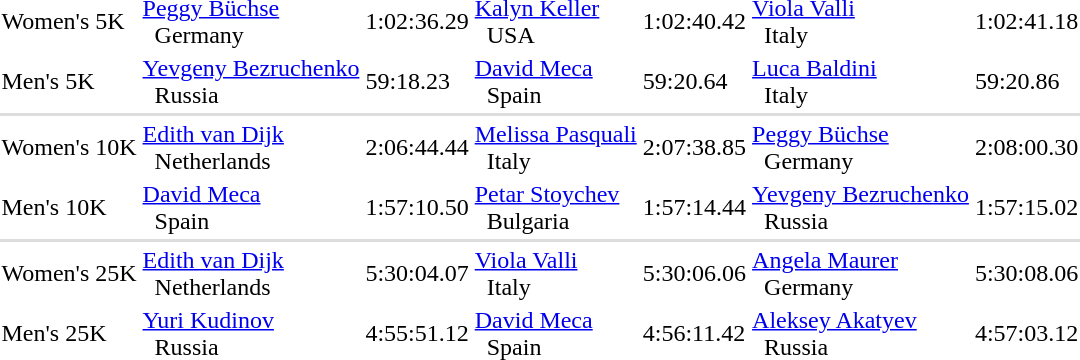<table>
<tr>
<td>Women's 5K</td>
<td><a href='#'>Peggy Büchse</a> <br>   Germany</td>
<td>1:02:36.29</td>
<td><a href='#'>Kalyn Keller</a> <br>   USA</td>
<td>1:02:40.42</td>
<td><a href='#'>Viola Valli</a> <br>   Italy</td>
<td>1:02:41.18</td>
</tr>
<tr>
<td>Men's 5K</td>
<td><a href='#'>Yevgeny Bezruchenko</a> <br>   Russia</td>
<td>59:18.23</td>
<td><a href='#'>David Meca</a> <br>   Spain</td>
<td>59:20.64</td>
<td><a href='#'>Luca Baldini</a> <br>   Italy</td>
<td>59:20.86</td>
</tr>
<tr bgcolor=#DDDDDD>
<td colspan=7></td>
</tr>
<tr>
<td>Women's 10K</td>
<td><a href='#'>Edith van Dijk</a> <br>   Netherlands</td>
<td>2:06:44.44</td>
<td><a href='#'>Melissa Pasquali</a> <br>   Italy</td>
<td>2:07:38.85</td>
<td><a href='#'>Peggy Büchse</a> <br>   Germany</td>
<td>2:08:00.30</td>
</tr>
<tr>
<td>Men's 10K</td>
<td><a href='#'>David Meca</a> <br>   Spain</td>
<td>1:57:10.50</td>
<td><a href='#'>Petar Stoychev</a> <br>   Bulgaria</td>
<td>1:57:14.44</td>
<td><a href='#'>Yevgeny Bezruchenko</a> <br>   Russia</td>
<td>1:57:15.02</td>
</tr>
<tr bgcolor=#DDDDDD>
<td colspan=7></td>
</tr>
<tr>
<td>Women's 25K</td>
<td><a href='#'>Edith van Dijk</a> <br>   Netherlands</td>
<td>5:30:04.07</td>
<td><a href='#'>Viola Valli</a> <br>   Italy</td>
<td>5:30:06.06</td>
<td><a href='#'>Angela Maurer</a> <br>   Germany</td>
<td>5:30:08.06</td>
</tr>
<tr>
<td>Men's 25K</td>
<td><a href='#'>Yuri Kudinov</a> <br>   Russia</td>
<td>4:55:51.12</td>
<td><a href='#'>David Meca</a> <br>   Spain</td>
<td>4:56:11.42</td>
<td><a href='#'>Aleksey Akatyev</a> <br>   Russia</td>
<td>4:57:03.12</td>
</tr>
</table>
